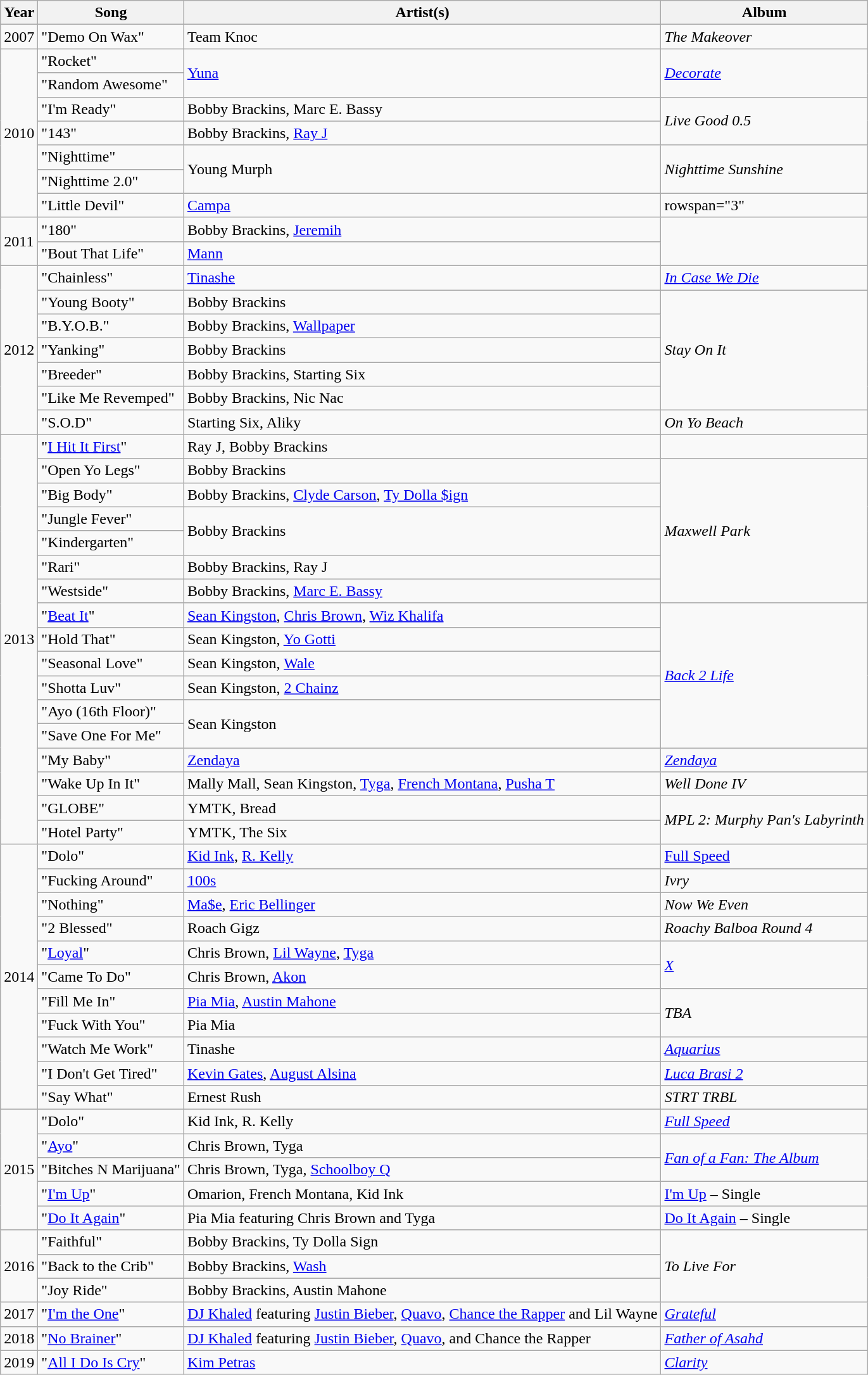<table class="wikitable plainrowheaders">
<tr>
<th>Year</th>
<th>Song</th>
<th>Artist(s)</th>
<th>Album</th>
</tr>
<tr>
<td>2007</td>
<td>"Demo On Wax"</td>
<td>Team Knoc</td>
<td><em>The Makeover</em></td>
</tr>
<tr>
<td rowspan="7">2010</td>
<td>"Rocket"</td>
<td rowspan="2"><a href='#'>Yuna</a></td>
<td rowspan="2"><em><a href='#'>Decorate</a></em></td>
</tr>
<tr>
<td>"Random Awesome"</td>
</tr>
<tr>
<td>"I'm Ready"</td>
<td>Bobby Brackins, Marc E. Bassy</td>
<td rowspan="2"><em>Live Good 0.5</em></td>
</tr>
<tr>
<td>"143"</td>
<td>Bobby Brackins, <a href='#'>Ray J</a></td>
</tr>
<tr>
<td>"Nighttime"</td>
<td rowspan="2">Young Murph</td>
<td rowspan="2"><em>Nighttime Sunshine</em></td>
</tr>
<tr>
<td>"Nighttime 2.0"</td>
</tr>
<tr>
<td>"Little Devil"</td>
<td><a href='#'>Campa</a></td>
<td>rowspan="3" </td>
</tr>
<tr>
<td rowspan="2">2011</td>
<td>"180"</td>
<td>Bobby Brackins, <a href='#'>Jeremih</a></td>
</tr>
<tr>
<td>"Bout That Life"</td>
<td><a href='#'>Mann</a></td>
</tr>
<tr>
<td rowspan="7">2012</td>
<td>"Chainless"</td>
<td><a href='#'>Tinashe</a></td>
<td><em><a href='#'>In Case We Die</a></em></td>
</tr>
<tr>
<td>"Young Booty"</td>
<td>Bobby Brackins</td>
<td rowspan="5"><em>Stay On It</em></td>
</tr>
<tr>
<td>"B.Y.O.B."</td>
<td>Bobby Brackins, <a href='#'>Wallpaper</a></td>
</tr>
<tr>
<td>"Yanking"</td>
<td>Bobby Brackins</td>
</tr>
<tr>
<td>"Breeder"</td>
<td>Bobby Brackins, Starting Six</td>
</tr>
<tr>
<td>"Like Me Revemped"</td>
<td>Bobby Brackins, Nic Nac</td>
</tr>
<tr>
<td>"S.O.D"</td>
<td>Starting Six, Aliky</td>
<td><em>On Yo Beach</em></td>
</tr>
<tr>
<td rowspan="17">2013</td>
<td>"<a href='#'>I Hit It First</a>"</td>
<td>Ray J, Bobby Brackins</td>
<td></td>
</tr>
<tr>
<td>"Open Yo Legs"</td>
<td>Bobby Brackins</td>
<td rowspan="6"><em>Maxwell Park</em></td>
</tr>
<tr>
<td>"Big Body"</td>
<td>Bobby Brackins, <a href='#'>Clyde Carson</a>, <a href='#'>Ty Dolla $ign</a></td>
</tr>
<tr>
<td>"Jungle Fever"</td>
<td rowspan="2">Bobby Brackins</td>
</tr>
<tr>
<td>"Kindergarten"</td>
</tr>
<tr>
<td>"Rari"</td>
<td>Bobby Brackins, Ray J</td>
</tr>
<tr>
<td>"Westside"</td>
<td>Bobby Brackins, <a href='#'>Marc E. Bassy</a></td>
</tr>
<tr>
<td>"<a href='#'>Beat It</a>"</td>
<td><a href='#'>Sean Kingston</a>, <a href='#'>Chris Brown</a>, <a href='#'>Wiz Khalifa</a></td>
<td rowspan="6"><em><a href='#'>Back 2 Life</a></em></td>
</tr>
<tr>
<td>"Hold That"</td>
<td>Sean Kingston, <a href='#'>Yo Gotti</a></td>
</tr>
<tr>
<td>"Seasonal Love"</td>
<td>Sean Kingston, <a href='#'>Wale</a></td>
</tr>
<tr>
<td>"Shotta Luv"</td>
<td>Sean Kingston, <a href='#'>2 Chainz</a></td>
</tr>
<tr>
<td>"Ayo (16th Floor)"</td>
<td rowspan="2">Sean Kingston</td>
</tr>
<tr>
<td>"Save One For Me"</td>
</tr>
<tr>
<td>"My Baby"</td>
<td><a href='#'>Zendaya</a></td>
<td><em><a href='#'>Zendaya</a></em></td>
</tr>
<tr>
<td>"Wake Up In It"</td>
<td>Mally Mall, Sean Kingston, <a href='#'>Tyga</a>, <a href='#'>French Montana</a>, <a href='#'>Pusha T</a></td>
<td><em>Well Done IV</em></td>
</tr>
<tr>
<td>"GLOBE"</td>
<td>YMTK, Bread</td>
<td rowspan="2"><em>MPL 2: Murphy Pan's Labyrinth</em></td>
</tr>
<tr>
<td>"Hotel Party"</td>
<td>YMTK, The Six</td>
</tr>
<tr>
<td rowspan="11">2014</td>
<td>"Dolo"</td>
<td><a href='#'>Kid Ink</a>, <a href='#'>R. Kelly</a></td>
<td><a href='#'>Full Speed</a></td>
</tr>
<tr>
<td>"Fucking Around"</td>
<td><a href='#'>100s</a></td>
<td><em>Ivry</em></td>
</tr>
<tr>
<td>"Nothing"</td>
<td><a href='#'>Ma$e</a>, <a href='#'>Eric Bellinger</a></td>
<td><em>Now We Even</em></td>
</tr>
<tr>
<td>"2 Blessed"</td>
<td>Roach Gigz</td>
<td><em>Roachy Balboa Round 4</em></td>
</tr>
<tr>
<td>"<a href='#'>Loyal</a>"</td>
<td>Chris Brown, <a href='#'>Lil Wayne</a>, <a href='#'>Tyga</a></td>
<td rowspan="2"><em><a href='#'>X</a></em></td>
</tr>
<tr>
<td>"Came To Do"</td>
<td>Chris Brown, <a href='#'>Akon</a></td>
</tr>
<tr>
<td>"Fill Me In"</td>
<td><a href='#'>Pia Mia</a>, <a href='#'>Austin Mahone</a></td>
<td rowspan="2"><em>TBA</em></td>
</tr>
<tr>
<td>"Fuck With You"</td>
<td>Pia Mia</td>
</tr>
<tr>
<td>"Watch Me Work"</td>
<td>Tinashe</td>
<td><em><a href='#'>Aquarius</a></em></td>
</tr>
<tr>
<td>"I Don't Get Tired"</td>
<td><a href='#'>Kevin Gates</a>, <a href='#'>August Alsina</a></td>
<td><em><a href='#'>Luca Brasi 2</a></em></td>
</tr>
<tr>
<td>"Say What"</td>
<td>Ernest Rush</td>
<td><em>STRT TRBL</em></td>
</tr>
<tr>
<td rowspan="5">2015</td>
<td>"Dolo"</td>
<td>Kid Ink, R. Kelly</td>
<td><em><a href='#'>Full Speed</a></em></td>
</tr>
<tr>
<td>"<a href='#'>Ayo</a>"</td>
<td>Chris Brown, Tyga</td>
<td rowspan="2"><em><a href='#'>Fan of a Fan: The Album</a></em></td>
</tr>
<tr>
<td>"Bitches N Marijuana"</td>
<td>Chris Brown, Tyga, <a href='#'>Schoolboy Q</a></td>
</tr>
<tr>
<td>"<a href='#'>I'm Up</a>"</td>
<td>Omarion, French Montana, Kid Ink</td>
<td><a href='#'>I'm Up</a> – Single</td>
</tr>
<tr>
<td>"<a href='#'>Do It Again</a>"</td>
<td>Pia Mia featuring Chris Brown and Tyga</td>
<td><a href='#'>Do It Again</a> – Single</td>
</tr>
<tr>
<td rowspan="3">2016</td>
<td>"Faithful"</td>
<td>Bobby Brackins, Ty Dolla Sign</td>
<td rowspan="3"><em>To Live For</em></td>
</tr>
<tr>
<td>"Back to the Crib"</td>
<td>Bobby Brackins, <a href='#'>Wash</a></td>
</tr>
<tr>
<td>"Joy Ride"</td>
<td>Bobby Brackins, Austin Mahone</td>
</tr>
<tr>
<td>2017</td>
<td>"<a href='#'>I'm the One</a>"</td>
<td><a href='#'>DJ Khaled</a> featuring <a href='#'>Justin Bieber</a>, <a href='#'>Quavo</a>, <a href='#'>Chance the Rapper</a> and Lil Wayne</td>
<td><em><a href='#'>Grateful</a></em></td>
</tr>
<tr>
<td>2018</td>
<td>"<a href='#'>No Brainer</a>"</td>
<td><a href='#'>DJ Khaled</a> featuring <a href='#'>Justin Bieber</a>, <a href='#'>Quavo</a>, and Chance the Rapper</td>
<td><em><a href='#'>Father of Asahd</a></em></td>
</tr>
<tr>
<td>2019</td>
<td>"<a href='#'>All I Do Is Cry</a>"</td>
<td><a href='#'>Kim Petras</a></td>
<td><em><a href='#'>Clarity</a></em></td>
</tr>
</table>
